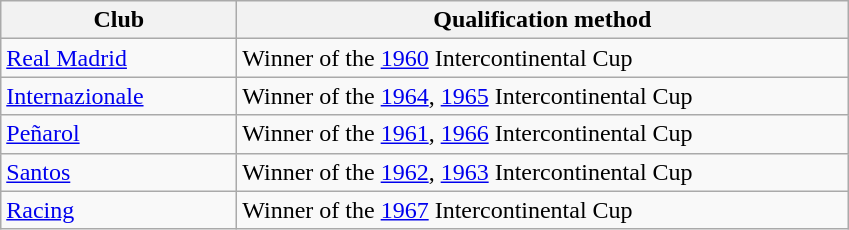<table class="wikitable">
<tr>
<th width=150px>Club</th>
<th width=400px>Qualification method</th>
</tr>
<tr>
<td> <a href='#'>Real Madrid</a></td>
<td>Winner of the <a href='#'>1960</a> Intercontinental Cup</td>
</tr>
<tr>
<td> <a href='#'>Internazionale</a></td>
<td>Winner of the <a href='#'>1964</a>, <a href='#'>1965</a> Intercontinental Cup</td>
</tr>
<tr>
<td> <a href='#'>Peñarol</a></td>
<td>Winner of the <a href='#'>1961</a>, <a href='#'>1966</a> Intercontinental Cup</td>
</tr>
<tr>
<td> <a href='#'>Santos</a></td>
<td>Winner of the <a href='#'>1962</a>, <a href='#'>1963</a> Intercontinental Cup</td>
</tr>
<tr>
<td> <a href='#'>Racing</a></td>
<td>Winner of the <a href='#'>1967</a> Intercontinental Cup</td>
</tr>
</table>
